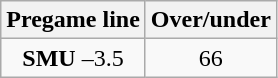<table class="wikitable">
<tr align="center">
<th style=>Pregame line</th>
<th style=>Over/under</th>
</tr>
<tr align="center">
<td><strong>SMU</strong> –3.5</td>
<td>66</td>
</tr>
</table>
